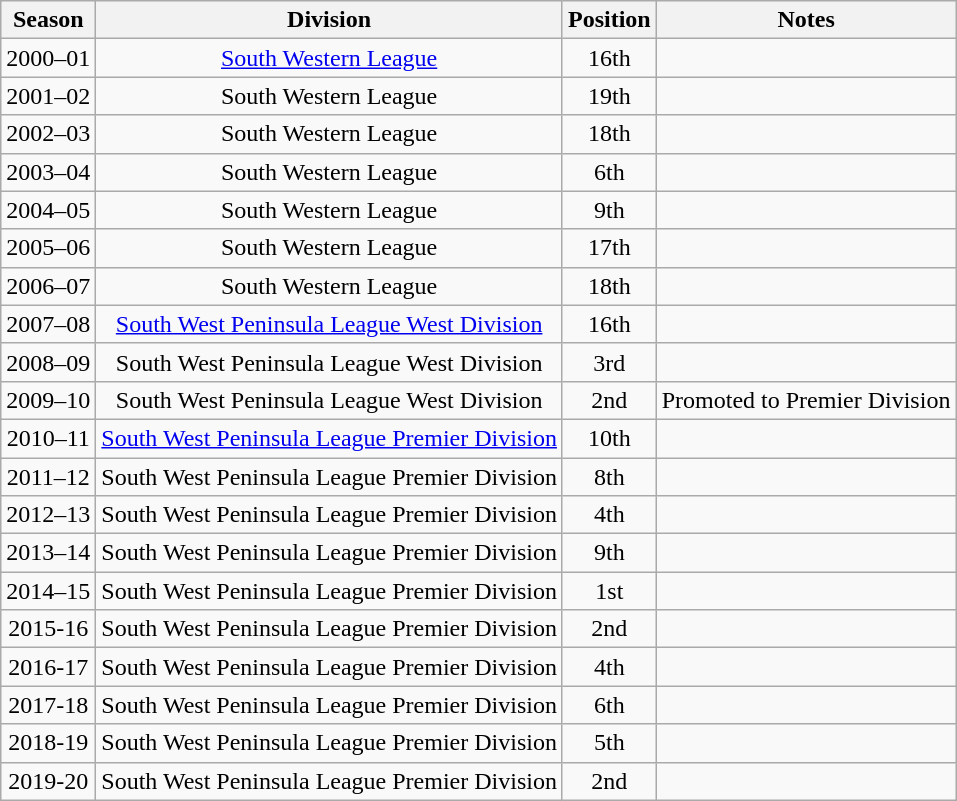<table class="wikitable" style="text-align: center">
<tr>
<th>Season</th>
<th>Division</th>
<th>Position</th>
<th>Notes</th>
</tr>
<tr>
<td>2000–01</td>
<td><a href='#'>South Western League</a></td>
<td>16th</td>
<td></td>
</tr>
<tr>
<td>2001–02</td>
<td>South Western League</td>
<td>19th</td>
<td></td>
</tr>
<tr>
<td>2002–03</td>
<td South Western Football League>South Western League</td>
<td>18th</td>
<td></td>
</tr>
<tr>
<td>2003–04</td>
<td South Western Football League>South Western League</td>
<td>6th</td>
<td></td>
</tr>
<tr>
<td>2004–05</td>
<td South Western Football League>South Western League</td>
<td>9th</td>
<td></td>
</tr>
<tr>
<td>2005–06</td>
<td South Western Football League>South Western League</td>
<td>17th</td>
<td></td>
</tr>
<tr>
<td>2006–07</td>
<td South Western Football League>South Western League</td>
<td>18th</td>
<td></td>
</tr>
<tr>
<td>2007–08</td>
<td><a href='#'>South West Peninsula League West Division</a></td>
<td>16th</td>
<td></td>
</tr>
<tr>
<td>2008–09</td>
<td>South West Peninsula League West Division</td>
<td>3rd</td>
<td></td>
</tr>
<tr>
<td>2009–10</td>
<td>South West Peninsula League West Division</td>
<td>2nd</td>
<td>Promoted to Premier Division</td>
</tr>
<tr>
<td>2010–11</td>
<td><a href='#'>South West Peninsula League Premier Division</a></td>
<td>10th</td>
<td></td>
</tr>
<tr>
<td>2011–12</td>
<td>South West Peninsula League Premier Division</td>
<td>8th</td>
<td></td>
</tr>
<tr>
<td>2012–13</td>
<td>South West Peninsula League Premier Division</td>
<td>4th</td>
<td></td>
</tr>
<tr>
<td>2013–14</td>
<td>South West Peninsula League Premier Division</td>
<td>9th</td>
<td></td>
</tr>
<tr>
<td>2014–15</td>
<td>South West Peninsula League Premier Division</td>
<td>1st</td>
<td></td>
</tr>
<tr>
<td>2015-16</td>
<td>South West Peninsula League Premier Division</td>
<td>2nd</td>
<td></td>
</tr>
<tr>
<td>2016-17</td>
<td>South West Peninsula League Premier Division</td>
<td>4th</td>
<td></td>
</tr>
<tr>
<td>2017-18</td>
<td>South West Peninsula League Premier Division</td>
<td>6th</td>
<td></td>
</tr>
<tr>
<td>2018-19</td>
<td>South West Peninsula League Premier Division</td>
<td>5th</td>
<td></td>
</tr>
<tr>
<td>2019-20</td>
<td>South West Peninsula League Premier Division</td>
<td>2nd</td>
<td></td>
</tr>
</table>
